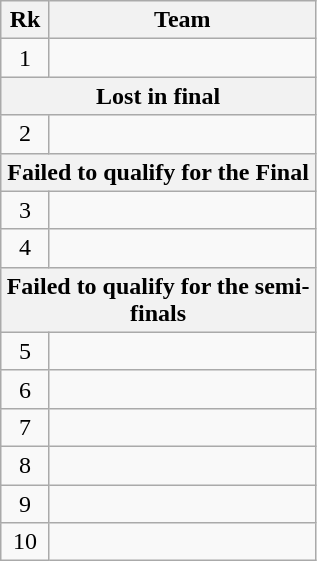<table class=wikitable style=text-align:center>
<tr>
<th width=25>Rk</th>
<th width=170>Team</th>
</tr>
<tr>
<td>1</td>
<td align=left></td>
</tr>
<tr>
<th colspan="6">Lost in final</th>
</tr>
<tr>
<td>2</td>
<td align=left></td>
</tr>
<tr>
<th colspan="6">Failed to qualify for the Final</th>
</tr>
<tr>
<td>3</td>
<td align=left></td>
</tr>
<tr>
<td>4</td>
<td align=left></td>
</tr>
<tr>
<th colspan="6">Failed to qualify for the semi-finals</th>
</tr>
<tr>
<td>5</td>
<td align=left></td>
</tr>
<tr>
<td>6</td>
<td align=left></td>
</tr>
<tr>
<td>7</td>
<td align=left></td>
</tr>
<tr>
<td>8</td>
<td align=left></td>
</tr>
<tr>
<td>9</td>
<td align=left></td>
</tr>
<tr>
<td>10</td>
<td align=left></td>
</tr>
</table>
